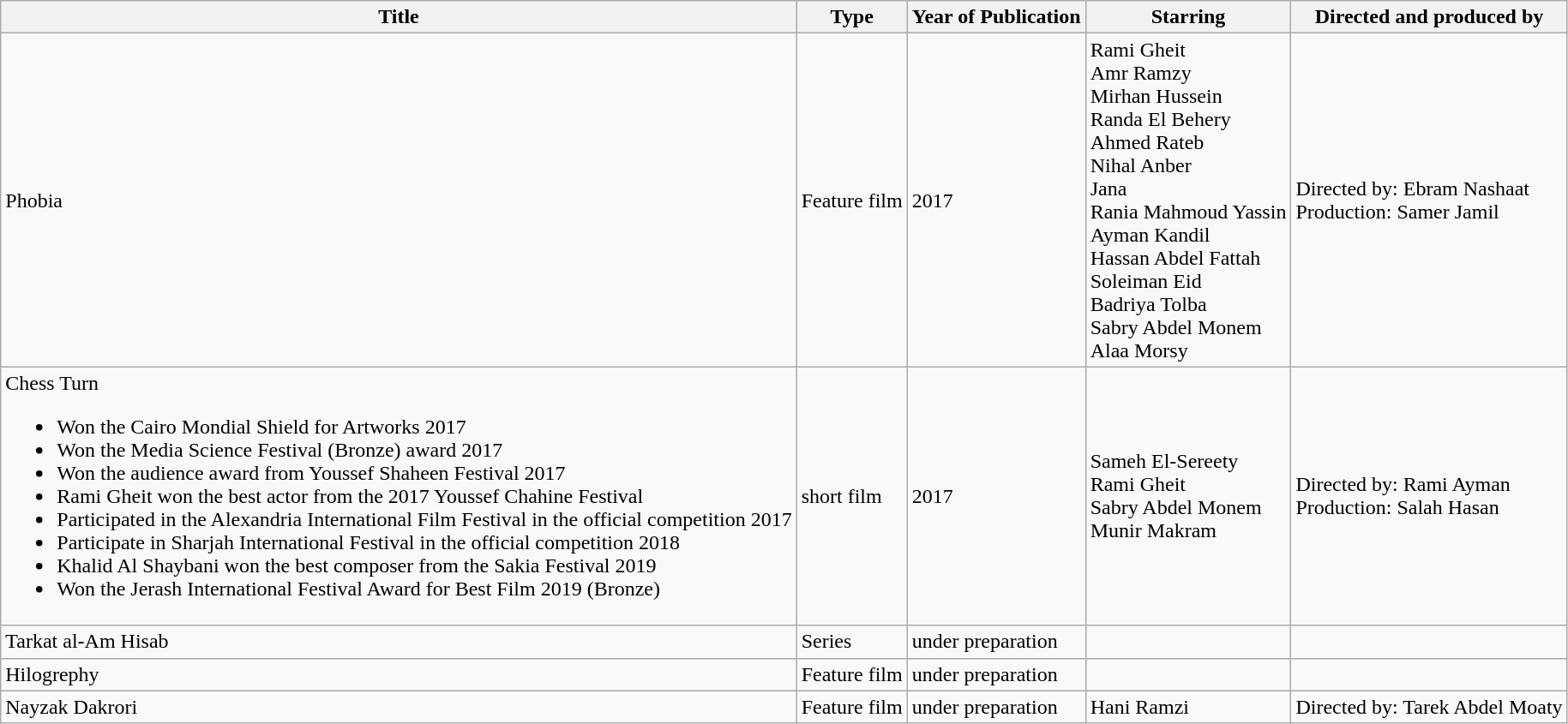<table class="wikitable">
<tr>
<th>Title</th>
<th>Type</th>
<th>Year of Publication</th>
<th>Starring</th>
<th>Directed and produced by</th>
</tr>
<tr>
<td>Phobia</td>
<td>Feature film</td>
<td>2017</td>
<td>Rami Gheit<br>Amr Ramzy<br>Mirhan Hussein<br>Randa El Behery<br>Ahmed Rateb<br>Nihal Anber<br>Jana<br>Rania Mahmoud Yassin<br>Ayman Kandil<br>Hassan Abdel Fattah<br>Soleiman Eid<br>Badriya Tolba<br>Sabry Abdel Monem<br>Alaa Morsy</td>
<td>Directed by: Ebram Nashaat<br>Production: Samer Jamil</td>
</tr>
<tr>
<td>Chess Turn<br><ul><li>Won the Cairo Mondial Shield for Artworks 2017</li><li>Won the Media Science Festival (Bronze) award 2017</li><li>Won the audience award from Youssef Shaheen Festival 2017</li><li>Rami Gheit won the best actor from the 2017 Youssef Chahine Festival</li><li>Participated in the Alexandria International Film Festival in the official competition 2017</li><li>Participate in Sharjah International Festival in the official competition 2018</li><li>Khalid Al Shaybani won the best composer from the Sakia Festival 2019</li><li>Won the Jerash International Festival Award for Best Film 2019 (Bronze)</li></ul></td>
<td>short film</td>
<td>2017</td>
<td>Sameh El-Sereety<br>Rami Gheit<br>Sabry Abdel Monem<br>Munir Makram</td>
<td>Directed by: Rami Ayman<br>Production: Salah Hasan</td>
</tr>
<tr>
<td>Tarkat al-Am Hisab</td>
<td>Series</td>
<td>under preparation</td>
<td></td>
<td></td>
</tr>
<tr>
<td>Hilogrephy</td>
<td>Feature film</td>
<td>under preparation</td>
<td></td>
<td></td>
</tr>
<tr>
<td>Nayzak Dakrori</td>
<td>Feature film</td>
<td>under preparation</td>
<td>Hani Ramzi</td>
<td>Directed by: Tarek Abdel Moaty</td>
</tr>
</table>
